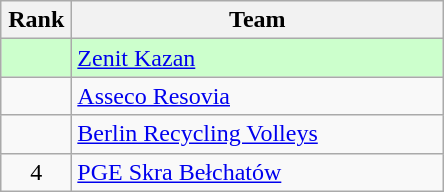<table class="wikitable" style="text-align: center;">
<tr>
<th width=40>Rank</th>
<th width=240>Team</th>
</tr>
<tr bgcolor=#CCFFCC>
<td></td>
<td align=left> <a href='#'>Zenit Kazan</a></td>
</tr>
<tr>
<td></td>
<td align=left> <a href='#'>Asseco Resovia</a></td>
</tr>
<tr>
<td></td>
<td align=left> <a href='#'>Berlin Recycling Volleys</a></td>
</tr>
<tr>
<td>4</td>
<td align=left> <a href='#'>PGE Skra Bełchatów</a></td>
</tr>
</table>
